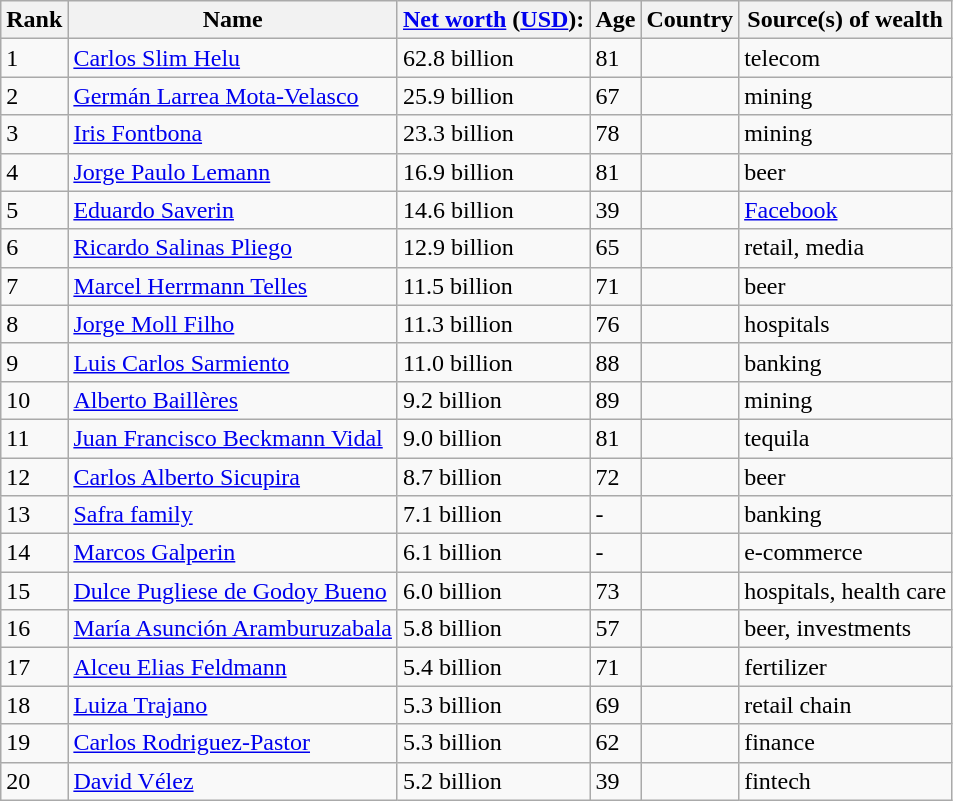<table class="wikitable sortable">
<tr>
<th>Rank</th>
<th>Name</th>
<th><a href='#'>Net worth</a> (<a href='#'>USD</a>):</th>
<th>Age</th>
<th>Country</th>
<th>Source(s) of wealth</th>
</tr>
<tr>
<td>1</td>
<td><a href='#'>Carlos Slim Helu</a></td>
<td>62.8 billion</td>
<td>81</td>
<td></td>
<td>telecom</td>
</tr>
<tr>
<td>2</td>
<td><a href='#'>Germán Larrea Mota-Velasco</a></td>
<td>25.9 billion</td>
<td>67</td>
<td></td>
<td>mining</td>
</tr>
<tr>
<td>3</td>
<td><a href='#'>Iris Fontbona</a></td>
<td>23.3 billion</td>
<td>78</td>
<td></td>
<td>mining</td>
</tr>
<tr>
<td>4</td>
<td><a href='#'>Jorge Paulo Lemann</a></td>
<td>16.9 billion</td>
<td>81</td>
<td></td>
<td>beer</td>
</tr>
<tr>
<td>5</td>
<td><a href='#'>Eduardo Saverin</a></td>
<td>14.6 billion</td>
<td>39</td>
<td></td>
<td><a href='#'>Facebook</a></td>
</tr>
<tr>
<td>6</td>
<td><a href='#'>Ricardo Salinas Pliego</a></td>
<td>12.9 billion</td>
<td>65</td>
<td></td>
<td>retail, media</td>
</tr>
<tr>
<td>7</td>
<td><a href='#'>Marcel Herrmann Telles</a></td>
<td>11.5 billion</td>
<td>71</td>
<td></td>
<td>beer</td>
</tr>
<tr>
<td>8</td>
<td><a href='#'>Jorge Moll Filho</a></td>
<td>11.3 billion</td>
<td>76</td>
<td></td>
<td>hospitals</td>
</tr>
<tr>
<td>9</td>
<td><a href='#'>Luis Carlos Sarmiento</a></td>
<td>11.0 billion</td>
<td>88</td>
<td></td>
<td>banking</td>
</tr>
<tr>
<td>10</td>
<td><a href='#'>Alberto Baillères</a></td>
<td>9.2 billion</td>
<td>89</td>
<td></td>
<td>mining</td>
</tr>
<tr>
<td>11</td>
<td><a href='#'>Juan Francisco Beckmann Vidal</a></td>
<td>9.0 billion</td>
<td>81</td>
<td></td>
<td>tequila</td>
</tr>
<tr>
<td>12</td>
<td><a href='#'>Carlos Alberto Sicupira</a></td>
<td>8.7 billion</td>
<td>72</td>
<td></td>
<td>beer</td>
</tr>
<tr>
<td>13</td>
<td><a href='#'>Safra family</a></td>
<td>7.1 billion</td>
<td>-</td>
<td></td>
<td>banking</td>
</tr>
<tr>
<td>14</td>
<td><a href='#'>Marcos Galperin</a></td>
<td>6.1 billion</td>
<td>-</td>
<td></td>
<td>e-commerce</td>
</tr>
<tr>
<td>15</td>
<td><a href='#'>Dulce Pugliese de Godoy Bueno</a></td>
<td>6.0 billion</td>
<td>73</td>
<td></td>
<td>hospitals, health care</td>
</tr>
<tr>
<td>16</td>
<td><a href='#'>María Asunción Aramburuzabala</a></td>
<td>5.8 billion</td>
<td>57</td>
<td></td>
<td>beer, investments</td>
</tr>
<tr>
<td>17</td>
<td><a href='#'>Alceu Elias Feldmann</a></td>
<td>5.4 billion</td>
<td>71</td>
<td></td>
<td>fertilizer</td>
</tr>
<tr>
<td>18</td>
<td><a href='#'>Luiza Trajano</a></td>
<td>5.3 billion</td>
<td>69</td>
<td></td>
<td>retail chain</td>
</tr>
<tr>
<td>19</td>
<td><a href='#'>Carlos Rodriguez-Pastor</a></td>
<td>5.3 billion</td>
<td>62</td>
<td></td>
<td>finance</td>
</tr>
<tr>
<td>20</td>
<td><a href='#'>David Vélez</a></td>
<td>5.2 billion</td>
<td>39</td>
<td></td>
<td>fintech</td>
</tr>
</table>
